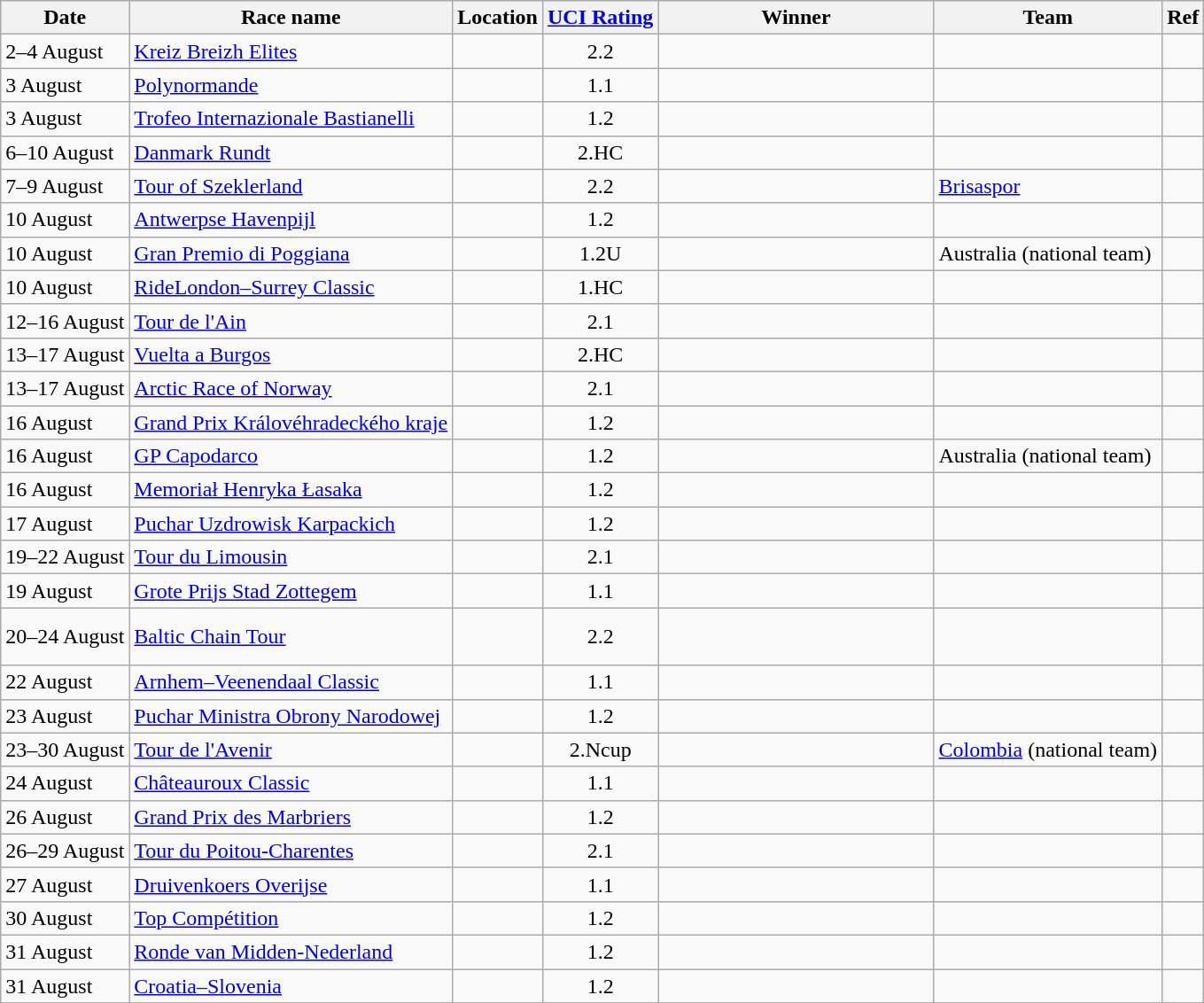<table class="wikitable sortable">
<tr>
<th>Date</th>
<th>Race name</th>
<th>Location</th>
<th><a href='#'>UCI Rating</a></th>
<th width=200px>Winner</th>
<th>Team</th>
<th>Ref</th>
</tr>
<tr>
<td>2–4 August</td>
<td><a href='#'>Kreiz Breizh Elites</a></td>
<td></td>
<td align=center>2.2</td>
<td></td>
<td></td>
<td align=center></td>
</tr>
<tr>
<td>3 August</td>
<td><a href='#'>Polynormande</a></td>
<td></td>
<td align=center>1.1</td>
<td></td>
<td></td>
<td align=center></td>
</tr>
<tr>
<td>3 August</td>
<td><a href='#'>Trofeo Internazionale Bastianelli</a></td>
<td></td>
<td align=center>1.2</td>
<td></td>
<td></td>
<td align=center></td>
</tr>
<tr>
<td>6–10 August</td>
<td><a href='#'>Danmark Rundt</a></td>
<td></td>
<td align=center>2.HC</td>
<td></td>
<td></td>
<td align=center></td>
</tr>
<tr>
<td>7–9 August</td>
<td><a href='#'>Tour of Szeklerland</a></td>
<td></td>
<td align=center>2.2</td>
<td></td>
<td><a href='#'>Brisaspor</a></td>
<td align=center></td>
</tr>
<tr>
<td>10 August</td>
<td><a href='#'>Antwerpse Havenpijl</a></td>
<td></td>
<td align=center>1.2</td>
<td></td>
<td></td>
<td align=center></td>
</tr>
<tr>
<td>10 August</td>
<td><a href='#'>Gran Premio di Poggiana</a></td>
<td></td>
<td align=center>1.2U</td>
<td></td>
<td>Australia (national team)</td>
<td align=center></td>
</tr>
<tr>
<td>10 August</td>
<td><a href='#'>RideLondon–Surrey Classic</a></td>
<td></td>
<td align=center>1.HC</td>
<td></td>
<td></td>
<td align=center></td>
</tr>
<tr>
<td>12–16 August</td>
<td><a href='#'>Tour de l'Ain</a></td>
<td></td>
<td align=center>2.1</td>
<td></td>
<td></td>
<td align=center></td>
</tr>
<tr>
<td>13–17 August</td>
<td><a href='#'>Vuelta a Burgos</a></td>
<td></td>
<td align=center>2.HC</td>
<td></td>
<td></td>
<td align=center></td>
</tr>
<tr>
<td>13–17 August</td>
<td><a href='#'>Arctic Race of Norway</a></td>
<td></td>
<td align=center>2.1</td>
<td></td>
<td></td>
<td align=center></td>
</tr>
<tr>
<td>16 August</td>
<td><a href='#'>Grand Prix Královéhradeckého kraje</a></td>
<td></td>
<td align=center>1.2</td>
<td></td>
<td></td>
<td align=center></td>
</tr>
<tr>
<td>16 August</td>
<td><a href='#'>GP Capodarco</a></td>
<td></td>
<td align=center>1.2</td>
<td></td>
<td>Australia (national team)</td>
<td align=center></td>
</tr>
<tr>
<td>16 August</td>
<td><a href='#'>Memoriał Henryka Łasaka</a></td>
<td></td>
<td align=center>1.2</td>
<td></td>
<td></td>
<td align=center></td>
</tr>
<tr>
<td>17 August</td>
<td><a href='#'>Puchar Uzdrowisk Karpackich</a></td>
<td></td>
<td align=center>1.2</td>
<td></td>
<td></td>
<td align=center></td>
</tr>
<tr>
<td>19–22 August</td>
<td><a href='#'>Tour du Limousin</a></td>
<td></td>
<td align=center>2.1</td>
<td></td>
<td></td>
<td align=center></td>
</tr>
<tr>
<td>19 August</td>
<td><a href='#'>Grote Prijs Stad Zottegem</a></td>
<td></td>
<td align=center>1.1</td>
<td></td>
<td></td>
<td align=center></td>
</tr>
<tr>
<td>20–24 August</td>
<td><a href='#'>Baltic Chain Tour</a></td>
<td><br><br></td>
<td align=center>2.2</td>
<td></td>
<td></td>
<td align=center></td>
</tr>
<tr>
<td>22 August</td>
<td><a href='#'>Arnhem–Veenendaal Classic</a></td>
<td></td>
<td align=center>1.1</td>
<td></td>
<td></td>
<td align=center></td>
</tr>
<tr>
<td>23 August</td>
<td><a href='#'>Puchar Ministra Obrony Narodowej</a></td>
<td></td>
<td align=center>1.2</td>
<td></td>
<td></td>
<td align=center></td>
</tr>
<tr>
<td>23–30 August</td>
<td><a href='#'>Tour de l'Avenir</a></td>
<td></td>
<td align=center>2.Ncup</td>
<td></td>
<td><a href='#'>Colombia</a> (national team)</td>
<td align=center></td>
</tr>
<tr>
<td>24 August</td>
<td><a href='#'>Châteauroux Classic</a></td>
<td></td>
<td align=center>1.1</td>
<td></td>
<td></td>
<td align=center></td>
</tr>
<tr>
<td>26 August</td>
<td><a href='#'>Grand Prix des Marbriers</a></td>
<td></td>
<td align=center>1.2</td>
<td></td>
<td></td>
<td align=center></td>
</tr>
<tr>
<td>26–29 August</td>
<td><a href='#'>Tour du Poitou-Charentes</a></td>
<td></td>
<td align=center>2.1</td>
<td></td>
<td></td>
<td align=center></td>
</tr>
<tr>
<td>27 August</td>
<td><a href='#'>Druivenkoers Overijse</a></td>
<td></td>
<td align=center>1.1</td>
<td></td>
<td></td>
<td align=center></td>
</tr>
<tr>
<td>30 August</td>
<td><a href='#'>Top Compétition</a></td>
<td></td>
<td align=center>1.2</td>
<td></td>
<td></td>
<td align=center></td>
</tr>
<tr>
<td>31 August</td>
<td><a href='#'>Ronde van Midden-Nederland</a></td>
<td></td>
<td align=center>1.2</td>
<td></td>
<td></td>
<td align=center></td>
</tr>
<tr>
<td>31 August</td>
<td><a href='#'>Croatia–Slovenia</a></td>
<td></td>
<td align=center>1.2</td>
<td></td>
<td></td>
<td align=center></td>
</tr>
</table>
